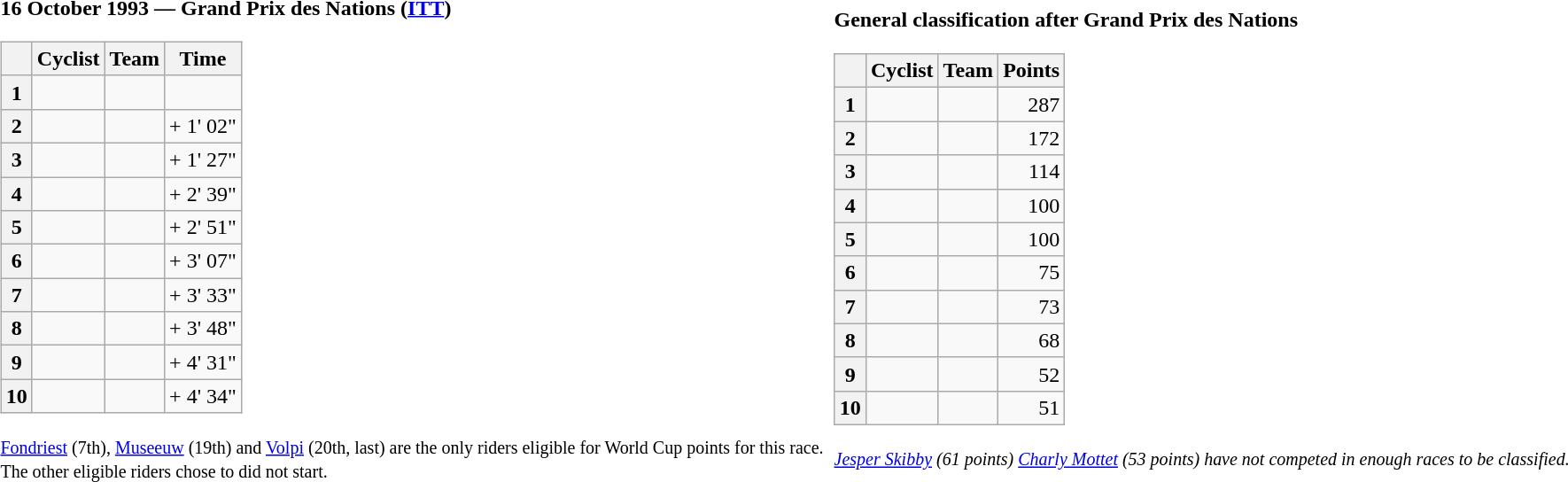<table>
<tr>
<td><strong>16 October 1993 — Grand Prix des Nations  (<a href='#'>ITT</a>)</strong><br><table class="wikitable">
<tr>
<th></th>
<th>Cyclist</th>
<th>Team</th>
<th>Time</th>
</tr>
<tr>
<th>1</th>
<td></td>
<td></td>
<td align="right"></td>
</tr>
<tr>
<th>2</th>
<td></td>
<td></td>
<td align="right">+ 1' 02"</td>
</tr>
<tr>
<th>3</th>
<td></td>
<td></td>
<td align="right">+ 1' 27"</td>
</tr>
<tr>
<th>4</th>
<td></td>
<td></td>
<td align="right">+ 2' 39"</td>
</tr>
<tr>
<th>5</th>
<td></td>
<td></td>
<td align="right">+ 2' 51"</td>
</tr>
<tr>
<th>6</th>
<td></td>
<td></td>
<td align="right">+ 3' 07"</td>
</tr>
<tr>
<th>7</th>
<td> </td>
<td></td>
<td align="right">+ 3' 33"</td>
</tr>
<tr>
<th>8</th>
<td></td>
<td></td>
<td align="right">+ 3' 48"</td>
</tr>
<tr>
<th>9</th>
<td></td>
<td></td>
<td align="right">+ 4' 31"</td>
</tr>
<tr>
<th>10</th>
<td></td>
<td></td>
<td align="right">+ 4' 34"</td>
</tr>
</table>
<small><a href='#'>Fondriest</a> (7th), <a href='#'>Museeuw</a> (19th) and <a href='#'>Volpi</a> (20th, last) are the only riders eligible for World Cup points for this race.</small><br><small>The other eligible riders chose to did not start.</small></td>
<td></td>
<td><strong>General classification after Grand Prix des Nations</strong><br><table class="wikitable">
<tr>
<th></th>
<th>Cyclist</th>
<th>Team</th>
<th>Points</th>
</tr>
<tr>
<th>1</th>
<td> </td>
<td></td>
<td align="right">287</td>
</tr>
<tr>
<th>2</th>
<td></td>
<td></td>
<td align="right">172</td>
</tr>
<tr>
<th>3</th>
<td></td>
<td></td>
<td align="right">114</td>
</tr>
<tr>
<th>4</th>
<td></td>
<td></td>
<td align="right">100</td>
</tr>
<tr>
<th>5</th>
<td></td>
<td></td>
<td align="right">100</td>
</tr>
<tr>
<th>6</th>
<td></td>
<td></td>
<td align="right">75</td>
</tr>
<tr>
<th>7</th>
<td></td>
<td></td>
<td align="right">73</td>
</tr>
<tr>
<th>8</th>
<td></td>
<td></td>
<td align="right">68</td>
</tr>
<tr>
<th>9</th>
<td></td>
<td></td>
<td align="right">52</td>
</tr>
<tr>
<th>10</th>
<td></td>
<td></td>
<td align="right">51</td>
</tr>
</table>
<em><small><a href='#'>Jesper Skibby</a> (61 points) <a href='#'>Charly Mottet</a> (53 points) have not competed in enough races to be classified.</small></em></td>
</tr>
</table>
